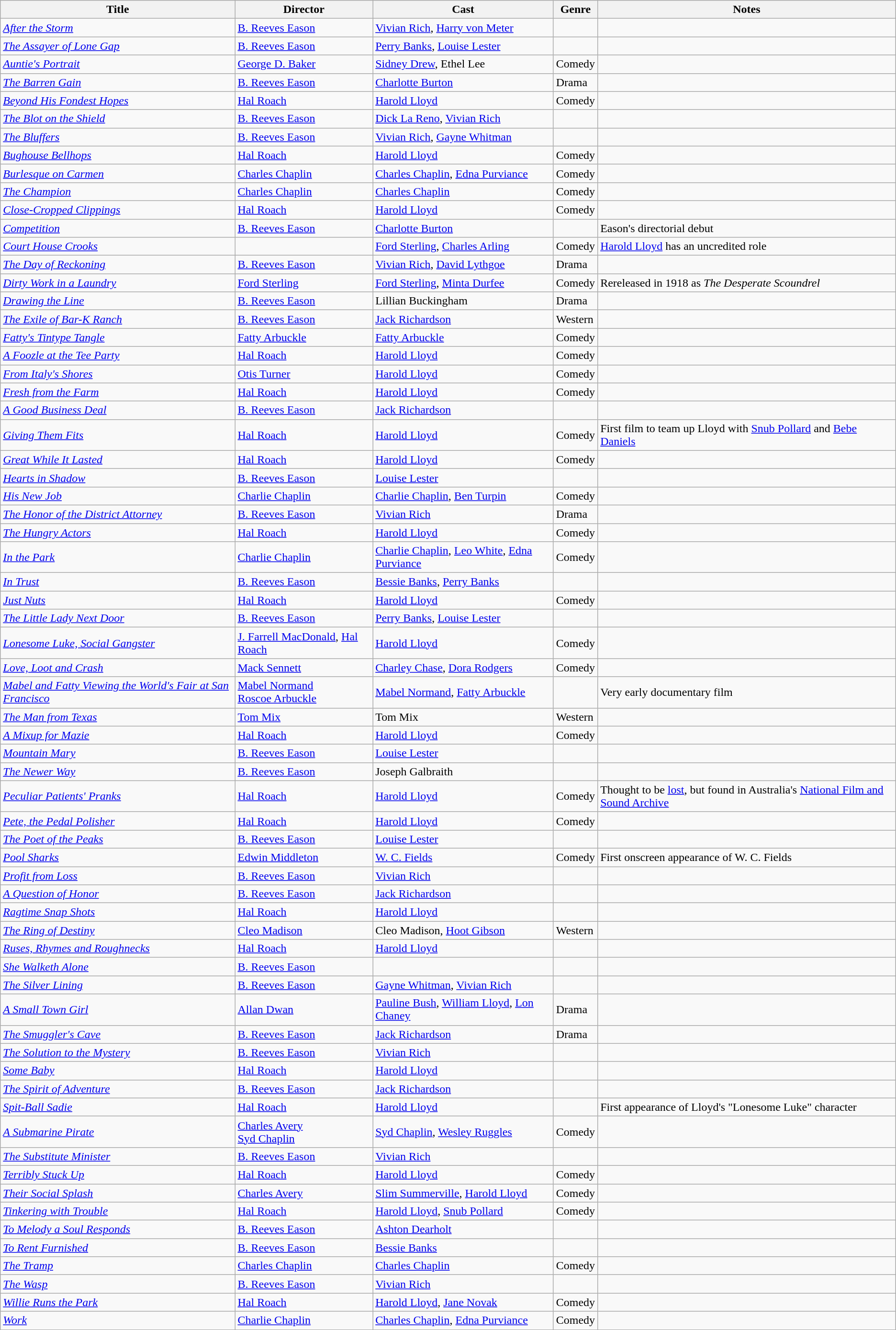<table class="wikitable">
<tr>
<th>Title</th>
<th>Director</th>
<th>Cast</th>
<th>Genre</th>
<th>Notes</th>
</tr>
<tr>
<td><em><a href='#'>After the Storm</a></em></td>
<td><a href='#'>B. Reeves Eason</a></td>
<td><a href='#'>Vivian Rich</a>, <a href='#'>Harry von Meter</a></td>
<td></td>
<td></td>
</tr>
<tr>
<td><em><a href='#'>The Assayer of Lone Gap</a></em></td>
<td><a href='#'>B. Reeves Eason</a></td>
<td><a href='#'>Perry Banks</a>, <a href='#'>Louise Lester</a></td>
<td></td>
<td></td>
</tr>
<tr>
<td><em><a href='#'>Auntie's Portrait</a></em></td>
<td><a href='#'>George D. Baker</a></td>
<td><a href='#'>Sidney Drew</a>, Ethel Lee</td>
<td>Comedy</td>
<td></td>
</tr>
<tr>
<td><em><a href='#'>The Barren Gain</a></em></td>
<td><a href='#'>B. Reeves Eason</a></td>
<td><a href='#'>Charlotte Burton</a></td>
<td>Drama</td>
<td></td>
</tr>
<tr>
<td><em><a href='#'>Beyond His Fondest Hopes</a></em></td>
<td><a href='#'>Hal Roach</a></td>
<td><a href='#'>Harold Lloyd</a></td>
<td>Comedy</td>
<td></td>
</tr>
<tr>
<td><em><a href='#'>The Blot on the Shield</a></em></td>
<td><a href='#'>B. Reeves Eason</a></td>
<td><a href='#'>Dick La Reno</a>, <a href='#'>Vivian Rich</a></td>
<td></td>
<td></td>
</tr>
<tr>
<td><em><a href='#'>The Bluffers</a></em></td>
<td><a href='#'>B. Reeves Eason</a></td>
<td><a href='#'>Vivian Rich</a>, <a href='#'>Gayne Whitman</a></td>
<td></td>
<td></td>
</tr>
<tr>
<td><em><a href='#'>Bughouse Bellhops</a></em></td>
<td><a href='#'>Hal Roach</a></td>
<td><a href='#'>Harold Lloyd</a></td>
<td>Comedy</td>
<td></td>
</tr>
<tr>
<td><em><a href='#'>Burlesque on Carmen</a></em></td>
<td><a href='#'>Charles Chaplin</a></td>
<td><a href='#'>Charles Chaplin</a>, <a href='#'>Edna Purviance</a></td>
<td>Comedy</td>
<td></td>
</tr>
<tr>
<td><em><a href='#'>The Champion</a></em></td>
<td><a href='#'>Charles Chaplin</a></td>
<td><a href='#'>Charles Chaplin</a></td>
<td>Comedy</td>
<td></td>
</tr>
<tr>
<td><em><a href='#'>Close-Cropped Clippings</a></em></td>
<td><a href='#'>Hal Roach</a></td>
<td><a href='#'>Harold Lloyd</a></td>
<td>Comedy</td>
<td></td>
</tr>
<tr>
<td><em><a href='#'>Competition</a></em></td>
<td><a href='#'>B. Reeves Eason</a></td>
<td><a href='#'>Charlotte Burton</a></td>
<td></td>
<td>Eason's directorial debut</td>
</tr>
<tr>
<td><em><a href='#'>Court House Crooks</a></em></td>
<td></td>
<td><a href='#'>Ford Sterling</a>, <a href='#'>Charles Arling</a></td>
<td>Comedy</td>
<td><a href='#'>Harold Lloyd</a> has an uncredited role</td>
</tr>
<tr>
<td><em><a href='#'>The Day of Reckoning</a></em></td>
<td><a href='#'>B. Reeves Eason</a></td>
<td><a href='#'>Vivian Rich</a>, <a href='#'>David Lythgoe</a></td>
<td>Drama</td>
<td></td>
</tr>
<tr>
<td><em><a href='#'>Dirty Work in a Laundry</a></em></td>
<td><a href='#'>Ford Sterling</a></td>
<td><a href='#'>Ford Sterling</a>, <a href='#'>Minta Durfee</a></td>
<td>Comedy</td>
<td>Rereleased in 1918 as <em>The Desperate Scoundrel</em></td>
</tr>
<tr>
<td><em><a href='#'>Drawing the Line</a></em></td>
<td><a href='#'>B. Reeves Eason</a></td>
<td>Lillian Buckingham</td>
<td>Drama</td>
<td></td>
</tr>
<tr>
<td><em><a href='#'>The Exile of Bar-K Ranch</a></em></td>
<td><a href='#'>B. Reeves Eason</a></td>
<td><a href='#'>Jack Richardson</a></td>
<td>Western</td>
<td></td>
</tr>
<tr>
<td><em><a href='#'>Fatty's Tintype Tangle</a></em></td>
<td><a href='#'>Fatty Arbuckle</a></td>
<td><a href='#'>Fatty Arbuckle</a></td>
<td>Comedy</td>
<td></td>
</tr>
<tr>
<td><em><a href='#'>A Foozle at the Tee Party</a></em></td>
<td><a href='#'>Hal Roach</a></td>
<td><a href='#'>Harold Lloyd</a></td>
<td>Comedy</td>
<td></td>
</tr>
<tr>
<td><em><a href='#'>From Italy's Shores</a></em></td>
<td><a href='#'>Otis Turner</a></td>
<td><a href='#'>Harold Lloyd</a></td>
<td>Comedy</td>
<td></td>
</tr>
<tr>
<td><em><a href='#'>Fresh from the Farm</a></em></td>
<td><a href='#'>Hal Roach</a></td>
<td><a href='#'>Harold Lloyd</a></td>
<td>Comedy</td>
<td></td>
</tr>
<tr>
<td><em><a href='#'>A Good Business Deal</a></em></td>
<td><a href='#'>B. Reeves Eason</a></td>
<td><a href='#'>Jack Richardson</a></td>
<td></td>
<td></td>
</tr>
<tr>
<td><em><a href='#'>Giving Them Fits</a></em></td>
<td><a href='#'>Hal Roach</a></td>
<td><a href='#'>Harold Lloyd</a></td>
<td>Comedy</td>
<td>First film to team up Lloyd with <a href='#'>Snub Pollard</a> and <a href='#'>Bebe Daniels</a></td>
</tr>
<tr>
<td><em><a href='#'>Great While It Lasted</a></em></td>
<td><a href='#'>Hal Roach</a></td>
<td><a href='#'>Harold Lloyd</a></td>
<td>Comedy</td>
<td></td>
</tr>
<tr>
<td><em><a href='#'>Hearts in Shadow</a></em></td>
<td><a href='#'>B. Reeves Eason</a></td>
<td><a href='#'>Louise Lester</a></td>
<td></td>
<td></td>
</tr>
<tr>
<td><em><a href='#'>His New Job</a></em></td>
<td><a href='#'>Charlie Chaplin</a></td>
<td><a href='#'>Charlie Chaplin</a>, <a href='#'>Ben Turpin</a></td>
<td>Comedy</td>
<td></td>
</tr>
<tr>
<td><em><a href='#'>The Honor of the District Attorney</a></em></td>
<td><a href='#'>B. Reeves Eason</a></td>
<td><a href='#'>Vivian Rich</a></td>
<td>Drama</td>
<td></td>
</tr>
<tr>
<td><em><a href='#'>The Hungry Actors</a></em></td>
<td><a href='#'>Hal Roach</a></td>
<td><a href='#'>Harold Lloyd</a></td>
<td>Comedy</td>
<td></td>
</tr>
<tr>
<td><em><a href='#'>In the Park</a></em></td>
<td><a href='#'>Charlie Chaplin</a></td>
<td><a href='#'>Charlie Chaplin</a>, <a href='#'>Leo White</a>, <a href='#'>Edna Purviance</a></td>
<td>Comedy</td>
<td></td>
</tr>
<tr>
<td><em><a href='#'>In Trust</a></em></td>
<td><a href='#'>B. Reeves Eason</a></td>
<td><a href='#'>Bessie Banks</a>, <a href='#'>Perry Banks</a></td>
<td></td>
<td></td>
</tr>
<tr>
<td><em><a href='#'>Just Nuts</a></em></td>
<td><a href='#'>Hal Roach</a></td>
<td><a href='#'>Harold Lloyd</a></td>
<td>Comedy</td>
<td></td>
</tr>
<tr>
<td><em><a href='#'>The Little Lady Next Door</a></em></td>
<td><a href='#'>B. Reeves Eason</a></td>
<td><a href='#'>Perry Banks</a>, <a href='#'>Louise Lester</a></td>
<td></td>
<td></td>
</tr>
<tr>
<td><em><a href='#'>Lonesome Luke, Social Gangster</a></em></td>
<td><a href='#'>J. Farrell MacDonald</a>, <a href='#'>Hal Roach</a></td>
<td><a href='#'>Harold Lloyd</a></td>
<td>Comedy</td>
<td></td>
</tr>
<tr>
<td><em><a href='#'>Love, Loot and Crash</a></em></td>
<td><a href='#'>Mack Sennett</a></td>
<td><a href='#'>Charley Chase</a>, <a href='#'>Dora Rodgers</a></td>
<td>Comedy</td>
<td></td>
</tr>
<tr>
<td><em><a href='#'>Mabel and Fatty Viewing the World's Fair at San Francisco</a></em></td>
<td><a href='#'>Mabel Normand</a><br><a href='#'>Roscoe Arbuckle</a></td>
<td><a href='#'>Mabel Normand</a>, <a href='#'>Fatty Arbuckle</a></td>
<td></td>
<td>Very early documentary film</td>
</tr>
<tr>
<td><em><a href='#'>The Man from Texas</a></em></td>
<td><a href='#'>Tom Mix</a></td>
<td>Tom Mix</td>
<td>Western</td>
<td></td>
</tr>
<tr>
<td><em><a href='#'>A Mixup for Mazie</a></em></td>
<td><a href='#'>Hal Roach</a></td>
<td><a href='#'>Harold Lloyd</a></td>
<td>Comedy</td>
<td></td>
</tr>
<tr>
<td><em><a href='#'>Mountain Mary</a></em></td>
<td><a href='#'>B. Reeves Eason</a></td>
<td><a href='#'>Louise Lester</a></td>
<td></td>
<td></td>
</tr>
<tr>
<td><em><a href='#'>The Newer Way</a></em></td>
<td><a href='#'>B. Reeves Eason</a></td>
<td>Joseph Galbraith</td>
<td></td>
<td></td>
</tr>
<tr>
<td><em><a href='#'>Peculiar Patients' Pranks</a></em></td>
<td><a href='#'>Hal Roach</a></td>
<td><a href='#'>Harold Lloyd</a></td>
<td>Comedy</td>
<td>Thought to be <a href='#'>lost</a>, but found in Australia's <a href='#'>National Film and Sound Archive</a></td>
</tr>
<tr>
<td><em><a href='#'>Pete, the Pedal Polisher</a></em></td>
<td><a href='#'>Hal Roach</a></td>
<td><a href='#'>Harold Lloyd</a></td>
<td>Comedy</td>
<td></td>
</tr>
<tr>
<td><em><a href='#'>The Poet of the Peaks</a></em></td>
<td><a href='#'>B. Reeves Eason</a></td>
<td><a href='#'>Louise Lester</a></td>
<td></td>
<td></td>
</tr>
<tr>
<td><em><a href='#'>Pool Sharks</a></em></td>
<td><a href='#'>Edwin Middleton</a></td>
<td><a href='#'>W. C. Fields</a></td>
<td>Comedy</td>
<td>First onscreen appearance of W. C. Fields</td>
</tr>
<tr>
<td><em><a href='#'>Profit from Loss</a></em></td>
<td><a href='#'>B. Reeves Eason</a></td>
<td><a href='#'>Vivian Rich</a></td>
<td></td>
<td></td>
</tr>
<tr>
<td><em><a href='#'>A Question of Honor</a></em></td>
<td><a href='#'>B. Reeves Eason</a></td>
<td><a href='#'>Jack Richardson</a></td>
<td></td>
<td></td>
</tr>
<tr>
<td><em><a href='#'>Ragtime Snap Shots</a></em></td>
<td><a href='#'>Hal Roach</a></td>
<td><a href='#'>Harold Lloyd</a></td>
<td></td>
<td></td>
</tr>
<tr>
<td><em><a href='#'>The Ring of Destiny</a></em></td>
<td><a href='#'>Cleo Madison</a></td>
<td>Cleo Madison, <a href='#'>Hoot Gibson</a></td>
<td>Western</td>
<td></td>
</tr>
<tr>
<td><em><a href='#'>Ruses, Rhymes and Roughnecks</a></em></td>
<td><a href='#'>Hal Roach</a></td>
<td><a href='#'>Harold Lloyd</a></td>
<td></td>
<td></td>
</tr>
<tr>
<td><em><a href='#'>She Walketh Alone</a></em></td>
<td><a href='#'>B. Reeves Eason</a></td>
<td></td>
<td></td>
<td></td>
</tr>
<tr>
<td><em><a href='#'>The Silver Lining</a></em></td>
<td><a href='#'>B. Reeves Eason</a></td>
<td><a href='#'>Gayne Whitman</a>, <a href='#'>Vivian Rich</a></td>
<td></td>
<td></td>
</tr>
<tr>
<td><em><a href='#'>A Small Town Girl</a></em></td>
<td><a href='#'>Allan Dwan</a></td>
<td><a href='#'>Pauline Bush</a>, <a href='#'>William Lloyd</a>, <a href='#'>Lon Chaney</a></td>
<td>Drama</td>
<td></td>
</tr>
<tr>
<td><em><a href='#'>The Smuggler's Cave</a></em></td>
<td><a href='#'>B. Reeves Eason</a></td>
<td><a href='#'>Jack Richardson</a></td>
<td>Drama</td>
<td></td>
</tr>
<tr>
<td><em><a href='#'>The Solution to the Mystery</a></em></td>
<td><a href='#'>B. Reeves Eason</a></td>
<td><a href='#'>Vivian Rich</a></td>
<td></td>
<td></td>
</tr>
<tr>
<td><em><a href='#'>Some Baby</a></em></td>
<td><a href='#'>Hal Roach</a></td>
<td><a href='#'>Harold Lloyd</a></td>
<td></td>
<td></td>
</tr>
<tr>
<td><em><a href='#'>The Spirit of Adventure</a></em></td>
<td><a href='#'>B. Reeves Eason</a></td>
<td><a href='#'>Jack Richardson</a></td>
<td></td>
<td></td>
</tr>
<tr>
<td><em><a href='#'>Spit-Ball Sadie</a></em></td>
<td><a href='#'>Hal Roach</a></td>
<td><a href='#'>Harold Lloyd</a></td>
<td></td>
<td>First appearance of Lloyd's "Lonesome Luke" character</td>
</tr>
<tr>
<td><em><a href='#'>A Submarine Pirate</a></em></td>
<td><a href='#'>Charles Avery</a><br><a href='#'>Syd Chaplin</a></td>
<td><a href='#'>Syd Chaplin</a>, <a href='#'>Wesley Ruggles</a></td>
<td>Comedy</td>
<td></td>
</tr>
<tr>
<td><em><a href='#'>The Substitute Minister</a></em></td>
<td><a href='#'>B. Reeves Eason</a></td>
<td><a href='#'>Vivian Rich</a></td>
<td></td>
<td></td>
</tr>
<tr>
<td><em><a href='#'>Terribly Stuck Up</a></em></td>
<td><a href='#'>Hal Roach</a></td>
<td><a href='#'>Harold Lloyd</a></td>
<td>Comedy</td>
<td></td>
</tr>
<tr>
<td><em><a href='#'>Their Social Splash</a></em></td>
<td><a href='#'>Charles Avery</a></td>
<td><a href='#'>Slim Summerville</a>, <a href='#'>Harold Lloyd</a></td>
<td>Comedy</td>
<td></td>
</tr>
<tr>
<td><em><a href='#'>Tinkering with Trouble</a></em></td>
<td><a href='#'>Hal Roach</a></td>
<td><a href='#'>Harold Lloyd</a>, <a href='#'>Snub Pollard</a></td>
<td>Comedy</td>
<td></td>
</tr>
<tr>
<td><em><a href='#'>To Melody a Soul Responds</a></em></td>
<td><a href='#'>B. Reeves Eason</a></td>
<td><a href='#'>Ashton Dearholt</a></td>
<td></td>
<td></td>
</tr>
<tr>
<td><em><a href='#'>To Rent Furnished</a></em></td>
<td><a href='#'>B. Reeves Eason</a></td>
<td><a href='#'>Bessie Banks</a></td>
<td></td>
<td></td>
</tr>
<tr>
<td><em><a href='#'>The Tramp</a></em></td>
<td><a href='#'>Charles Chaplin</a></td>
<td><a href='#'>Charles Chaplin</a></td>
<td>Comedy</td>
<td></td>
</tr>
<tr>
<td><em><a href='#'>The Wasp</a></em></td>
<td><a href='#'>B. Reeves Eason</a></td>
<td><a href='#'>Vivian Rich</a></td>
<td></td>
<td></td>
</tr>
<tr>
<td><em><a href='#'>Willie Runs the Park</a></em></td>
<td><a href='#'>Hal Roach</a></td>
<td><a href='#'>Harold Lloyd</a>, <a href='#'>Jane Novak</a></td>
<td>Comedy</td>
<td></td>
</tr>
<tr>
<td><em><a href='#'>Work</a></em></td>
<td><a href='#'>Charlie Chaplin</a></td>
<td><a href='#'>Charles Chaplin</a>, <a href='#'>Edna Purviance</a></td>
<td>Comedy</td>
<td></td>
</tr>
<tr>
</tr>
</table>
